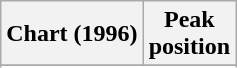<table class="wikitable sortable plainrowheaders" style="text-align:center">
<tr>
<th scope="col">Chart (1996)</th>
<th scope="col">Peak<br> position</th>
</tr>
<tr>
</tr>
<tr>
</tr>
<tr>
</tr>
</table>
